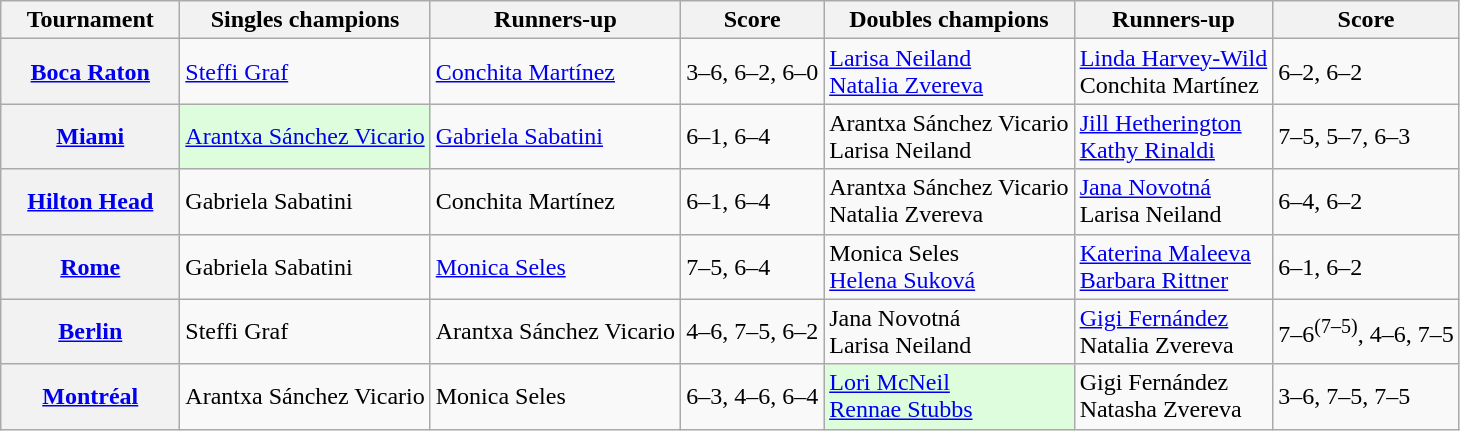<table class="wikitable plainrowheaders">
<tr>
<th scope="col" style="min-width:7em">Tournament</th>
<th scope="col">Singles champions</th>
<th scope="col">Runners-up</th>
<th scope="col">Score</th>
<th scope="col">Doubles champions</th>
<th scope="col">Runners-up</th>
<th scope="col">Score</th>
</tr>
<tr>
<th scope="row"><strong><a href='#'>Boca Raton</a></strong><br></th>
<td> <a href='#'>Steffi Graf</a></td>
<td> <a href='#'>Conchita Martínez</a></td>
<td>3–6, 6–2, 6–0</td>
<td> <a href='#'>Larisa Neiland</a> <br>  <a href='#'>Natalia Zvereva</a></td>
<td> <a href='#'>Linda Harvey-Wild</a> <br>  Conchita Martínez</td>
<td>6–2, 6–2</td>
</tr>
<tr>
<th scope="row"><strong><a href='#'>Miami</a></strong><br></th>
<td style="background:#ddfddd"> <a href='#'>Arantxa Sánchez Vicario</a></td>
<td> <a href='#'>Gabriela Sabatini</a></td>
<td>6–1, 6–4</td>
<td> Arantxa Sánchez Vicario <br>  Larisa Neiland</td>
<td> <a href='#'>Jill Hetherington</a> <br>  <a href='#'>Kathy Rinaldi</a></td>
<td>7–5, 5–7, 6–3</td>
</tr>
<tr>
<th scope="row"><strong><a href='#'>Hilton Head</a></strong><br></th>
<td> Gabriela Sabatini</td>
<td> Conchita Martínez</td>
<td>6–1, 6–4</td>
<td> Arantxa Sánchez Vicario <br>  Natalia Zvereva</td>
<td> <a href='#'>Jana Novotná</a> <br>  Larisa Neiland</td>
<td>6–4, 6–2</td>
</tr>
<tr>
<th scope="row"><strong><a href='#'>Rome</a></strong><br></th>
<td> Gabriela Sabatini</td>
<td> <a href='#'>Monica Seles</a></td>
<td>7–5, 6–4</td>
<td> Monica Seles <br>  <a href='#'>Helena Suková</a></td>
<td> <a href='#'>Katerina Maleeva</a> <br>  <a href='#'>Barbara Rittner</a></td>
<td>6–1, 6–2</td>
</tr>
<tr>
<th scope="row"><strong><a href='#'>Berlin</a></strong><br></th>
<td> Steffi Graf</td>
<td> Arantxa Sánchez Vicario</td>
<td>4–6, 7–5, 6–2</td>
<td> Jana Novotná <br>  Larisa Neiland</td>
<td> <a href='#'>Gigi Fernández</a> <br>  Natalia Zvereva</td>
<td>7–6<sup>(7–5)</sup>, 4–6, 7–5</td>
</tr>
<tr>
<th scope="row"><strong><a href='#'>Montréal</a></strong><br></th>
<td> Arantxa Sánchez Vicario</td>
<td> Monica Seles</td>
<td>6–3, 4–6, 6–4</td>
<td style="background:#ddfddd"> <a href='#'>Lori McNeil</a> <br>  <a href='#'>Rennae Stubbs</a></td>
<td> Gigi Fernández <br>  Natasha Zvereva</td>
<td>3–6, 7–5, 7–5</td>
</tr>
</table>
